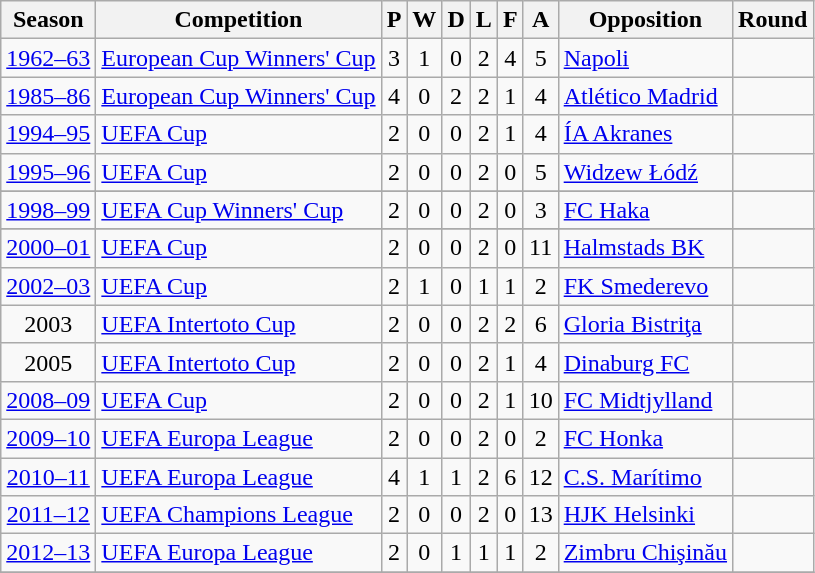<table class="wikitable sortable" border="1" style="text-align: center">
<tr>
<th>Season</th>
<th>Competition</th>
<th>P</th>
<th>W</th>
<th>D</th>
<th>L</th>
<th>F</th>
<th>A</th>
<th>Opposition</th>
<th>Round</th>
</tr>
<tr>
<td><a href='#'>1962–63</a></td>
<td align=left><a href='#'>European Cup Winners' Cup</a></td>
<td>3</td>
<td>1</td>
<td>0</td>
<td>2</td>
<td>4</td>
<td>5</td>
<td align=left><a href='#'>Napoli</a></td>
<td></td>
</tr>
<tr>
<td><a href='#'>1985–86</a></td>
<td align=left><a href='#'>European Cup Winners' Cup</a></td>
<td>4</td>
<td>0</td>
<td>2</td>
<td>2</td>
<td>1</td>
<td>4</td>
<td align=left><a href='#'>Atlético Madrid</a></td>
<td></td>
</tr>
<tr>
<td><a href='#'>1994–95</a></td>
<td align=left><a href='#'>UEFA Cup</a></td>
<td>2</td>
<td>0</td>
<td>0</td>
<td>2</td>
<td>1</td>
<td>4</td>
<td align=left><a href='#'>ÍA Akranes</a></td>
<td></td>
</tr>
<tr>
<td><a href='#'>1995–96</a></td>
<td align=left><a href='#'>UEFA Cup</a></td>
<td>2</td>
<td>0</td>
<td>0</td>
<td>2</td>
<td>0</td>
<td>5</td>
<td align=left><a href='#'>Widzew Łódź</a></td>
<td></td>
</tr>
<tr>
</tr>
<tr>
<td><a href='#'>1998–99</a></td>
<td align=left><a href='#'>UEFA Cup Winners' Cup</a></td>
<td>2</td>
<td>0</td>
<td>0</td>
<td>2</td>
<td>0</td>
<td>3</td>
<td align=left><a href='#'>FC Haka</a></td>
<td></td>
</tr>
<tr>
</tr>
<tr>
<td><a href='#'>2000–01</a></td>
<td align=left><a href='#'>UEFA Cup</a></td>
<td>2</td>
<td>0</td>
<td>0</td>
<td>2</td>
<td>0</td>
<td>11</td>
<td align=left><a href='#'>Halmstads BK</a></td>
<td></td>
</tr>
<tr>
<td><a href='#'>2002–03</a></td>
<td align=left><a href='#'>UEFA Cup</a></td>
<td>2</td>
<td>1</td>
<td>0</td>
<td>1</td>
<td>1</td>
<td>2</td>
<td align=left><a href='#'>FK Smederevo</a></td>
<td></td>
</tr>
<tr>
<td>2003</td>
<td align=left><a href='#'>UEFA Intertoto Cup</a></td>
<td>2</td>
<td>0</td>
<td>0</td>
<td>2</td>
<td>2</td>
<td>6</td>
<td align=left><a href='#'>Gloria Bistriţa</a></td>
<td></td>
</tr>
<tr>
<td>2005</td>
<td align=left><a href='#'>UEFA Intertoto Cup</a></td>
<td>2</td>
<td>0</td>
<td>0</td>
<td>2</td>
<td>1</td>
<td>4</td>
<td align=left><a href='#'>Dinaburg FC</a></td>
<td></td>
</tr>
<tr>
<td><a href='#'>2008–09</a></td>
<td align=left><a href='#'>UEFA Cup</a></td>
<td>2</td>
<td>0</td>
<td>0</td>
<td>2</td>
<td>1</td>
<td>10</td>
<td align=left><a href='#'>FC Midtjylland</a></td>
<td></td>
</tr>
<tr>
<td><a href='#'>2009–10</a></td>
<td align=left><a href='#'>UEFA Europa League</a></td>
<td>2</td>
<td>0</td>
<td>0</td>
<td>2</td>
<td>0</td>
<td>2</td>
<td align=left><a href='#'>FC Honka</a></td>
<td></td>
</tr>
<tr>
<td><a href='#'>2010–11</a></td>
<td align=left><a href='#'>UEFA Europa League</a></td>
<td>4</td>
<td>1</td>
<td>1</td>
<td>2</td>
<td>6</td>
<td>12</td>
<td align=left><a href='#'>C.S. Marítimo</a></td>
<td></td>
</tr>
<tr>
<td><a href='#'>2011–12</a></td>
<td align=left><a href='#'>UEFA Champions League</a></td>
<td>2</td>
<td>0</td>
<td>0</td>
<td>2</td>
<td>0</td>
<td>13</td>
<td align=left><a href='#'>HJK Helsinki</a></td>
<td></td>
</tr>
<tr>
<td><a href='#'>2012–13</a></td>
<td align=left><a href='#'>UEFA Europa League</a></td>
<td>2</td>
<td>0</td>
<td>1</td>
<td>1</td>
<td>1</td>
<td>2</td>
<td align=left><a href='#'>Zimbru Chişinău</a></td>
<td></td>
</tr>
<tr>
</tr>
</table>
